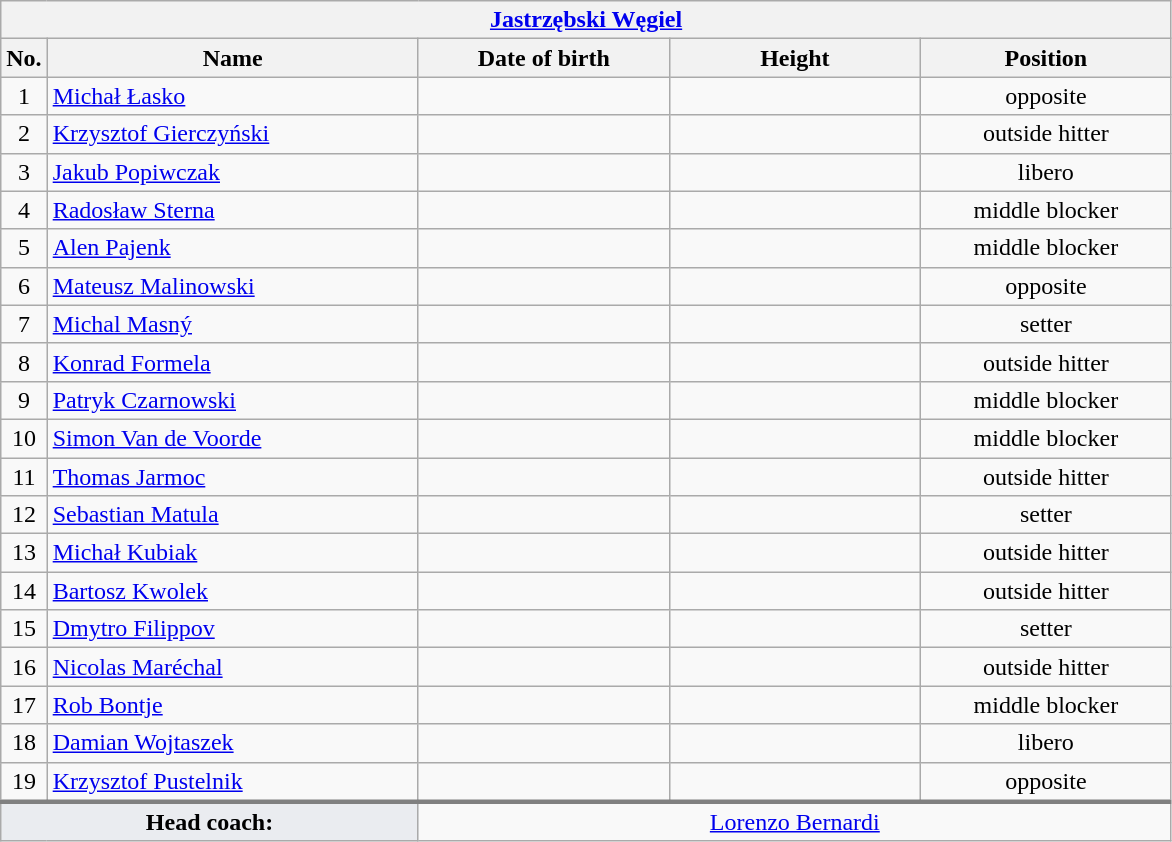<table class="wikitable collapsible collapsed" style="font-size:100%; text-align:center">
<tr>
<th colspan=5 style="width:30em"><a href='#'>Jastrzębski Węgiel</a></th>
</tr>
<tr>
<th>No.</th>
<th style="width:15em">Name</th>
<th style="width:10em">Date of birth</th>
<th style="width:10em">Height</th>
<th style="width:10em">Position</th>
</tr>
<tr>
<td>1</td>
<td align=left> <a href='#'>Michał Łasko</a></td>
<td align=right></td>
<td></td>
<td>opposite</td>
</tr>
<tr>
<td>2</td>
<td align=left> <a href='#'>Krzysztof Gierczyński</a></td>
<td align=right></td>
<td></td>
<td>outside hitter</td>
</tr>
<tr>
<td>3</td>
<td align=left> <a href='#'>Jakub Popiwczak</a></td>
<td align=right></td>
<td></td>
<td>libero</td>
</tr>
<tr>
<td>4</td>
<td align=left> <a href='#'>Radosław Sterna</a></td>
<td align=right></td>
<td></td>
<td>middle blocker</td>
</tr>
<tr>
<td>5</td>
<td align=left> <a href='#'>Alen Pajenk</a></td>
<td align=right></td>
<td></td>
<td>middle blocker</td>
</tr>
<tr>
<td>6</td>
<td align=left> <a href='#'>Mateusz Malinowski</a></td>
<td align=right></td>
<td></td>
<td>opposite</td>
</tr>
<tr>
<td>7</td>
<td align=left> <a href='#'>Michal Masný</a></td>
<td align=right></td>
<td></td>
<td>setter</td>
</tr>
<tr>
<td>8</td>
<td align=left> <a href='#'>Konrad Formela</a></td>
<td align=right></td>
<td></td>
<td>outside hitter</td>
</tr>
<tr>
<td>9</td>
<td align=left> <a href='#'>Patryk Czarnowski</a></td>
<td align=right></td>
<td></td>
<td>middle blocker</td>
</tr>
<tr>
<td>10</td>
<td align=left> <a href='#'>Simon Van de Voorde</a></td>
<td align=right></td>
<td></td>
<td>middle blocker</td>
</tr>
<tr>
<td>11</td>
<td align=left> <a href='#'>Thomas Jarmoc</a></td>
<td align=right></td>
<td></td>
<td>outside hitter</td>
</tr>
<tr>
<td>12</td>
<td align=left> <a href='#'>Sebastian Matula</a></td>
<td align=right></td>
<td></td>
<td>setter</td>
</tr>
<tr>
<td>13</td>
<td align=left> <a href='#'>Michał Kubiak</a></td>
<td align=right></td>
<td></td>
<td>outside hitter</td>
</tr>
<tr>
<td>14</td>
<td align=left> <a href='#'>Bartosz Kwolek</a></td>
<td align=right></td>
<td></td>
<td>outside hitter</td>
</tr>
<tr>
<td>15</td>
<td align=left> <a href='#'>Dmytro Filippov</a></td>
<td align=right></td>
<td></td>
<td>setter</td>
</tr>
<tr>
<td>16</td>
<td align=left> <a href='#'>Nicolas Maréchal</a></td>
<td align=right></td>
<td></td>
<td>outside hitter</td>
</tr>
<tr>
<td>17</td>
<td align=left> <a href='#'>Rob Bontje</a></td>
<td align=right></td>
<td></td>
<td>middle blocker</td>
</tr>
<tr>
<td>18</td>
<td align=left> <a href='#'>Damian Wojtaszek</a></td>
<td align=right></td>
<td></td>
<td>libero</td>
</tr>
<tr>
<td>19</td>
<td align=left> <a href='#'>Krzysztof Pustelnik</a></td>
<td align=right></td>
<td></td>
<td>opposite</td>
</tr>
<tr style="border-top: 3px solid grey">
<td colspan=2 style="background:#EAECF0"><strong>Head coach:</strong></td>
<td colspan=3> <a href='#'>Lorenzo Bernardi</a></td>
</tr>
</table>
